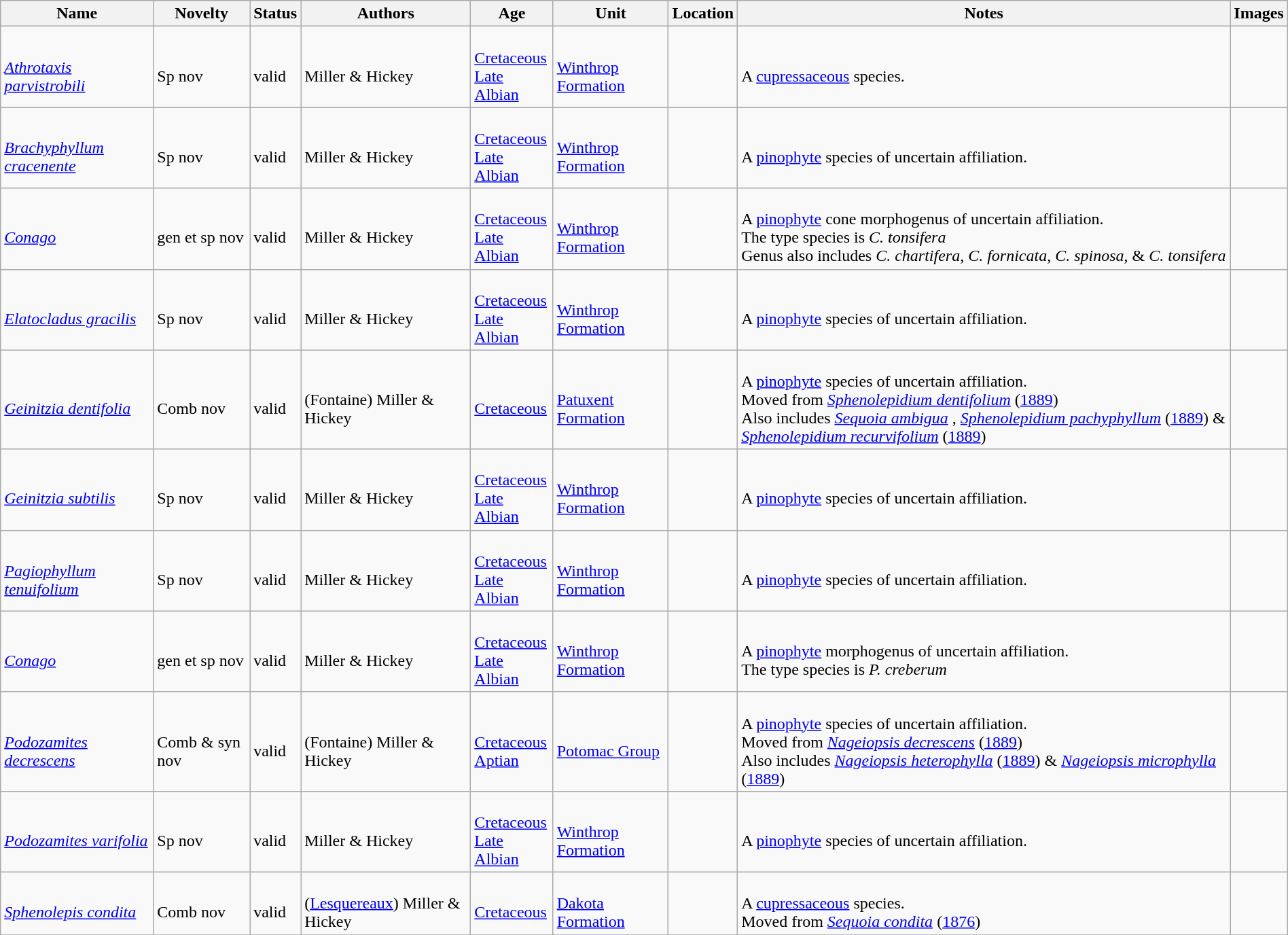<table class="wikitable sortable" align="center" width="100%">
<tr>
<th>Name</th>
<th>Novelty</th>
<th>Status</th>
<th>Authors</th>
<th>Age</th>
<th>Unit</th>
<th>Location</th>
<th>Notes</th>
<th>Images</th>
</tr>
<tr>
<td><br><em><a href='#'>Athrotaxis parvistrobili</a></em></td>
<td><br>Sp nov</td>
<td><br>valid</td>
<td><br>Miller & Hickey</td>
<td><br><a href='#'>Cretaceous</a><br><a href='#'>Late Albian</a></td>
<td><br><a href='#'>Winthrop Formation</a></td>
<td><br><br></td>
<td><br>A <a href='#'>cupressaceous</a> species.</td>
<td></td>
</tr>
<tr>
<td><br><em><a href='#'>Brachyphyllum cracenente</a></em></td>
<td><br>Sp nov</td>
<td><br>valid</td>
<td><br>Miller & Hickey</td>
<td><br><a href='#'>Cretaceous</a><br><a href='#'>Late Albian</a></td>
<td><br><a href='#'>Winthrop Formation</a></td>
<td><br><br></td>
<td><br>A <a href='#'>pinophyte</a> species of uncertain affiliation.</td>
<td></td>
</tr>
<tr>
<td><br><em><a href='#'>Conago</a></em></td>
<td><br>gen et sp nov</td>
<td><br>valid</td>
<td><br>Miller & Hickey</td>
<td><br><a href='#'>Cretaceous</a><br><a href='#'>Late Albian</a></td>
<td><br><a href='#'>Winthrop Formation</a></td>
<td><br><br></td>
<td><br>A <a href='#'>pinophyte</a> cone morphogenus of uncertain affiliation.<br>The type species is <em>C. tonsifera</em><br> Genus also includes <em>C. chartifera</em>, <em>C. fornicata</em>, <em>C. spinosa</em>, & <em>C. tonsifera</em></td>
<td></td>
</tr>
<tr>
<td><br><em><a href='#'>Elatocladus gracilis</a></em></td>
<td><br>Sp nov</td>
<td><br>valid</td>
<td><br>Miller & Hickey</td>
<td><br><a href='#'>Cretaceous</a><br><a href='#'>Late Albian</a></td>
<td><br><a href='#'>Winthrop Formation</a></td>
<td><br><br></td>
<td><br>A <a href='#'>pinophyte</a> species of uncertain affiliation.</td>
<td></td>
</tr>
<tr>
<td><br><em><a href='#'>Geinitzia dentifolia</a></em></td>
<td><br>Comb nov</td>
<td><br>valid</td>
<td><br>(Fontaine) Miller & Hickey</td>
<td><br><a href='#'>Cretaceous</a></td>
<td><br><a href='#'>Patuxent Formation</a></td>
<td><br><br></td>
<td><br>A <a href='#'>pinophyte</a> species of uncertain affiliation.<br> Moved from <em><a href='#'>Sphenolepidium dentifolium</a></em> (<a href='#'>1889</a>)<br>Also includes <em><a href='#'>Sequoia ambigua</a></em> , <em><a href='#'>Sphenolepidium pachyphyllum</a></em> (<a href='#'>1889</a>) & <em><a href='#'>Sphenolepidium recurvifolium</a></em> (<a href='#'>1889</a>)</td>
<td></td>
</tr>
<tr>
<td><br><em><a href='#'>Geinitzia subtilis</a></em></td>
<td><br>Sp nov</td>
<td><br>valid</td>
<td><br>Miller & Hickey</td>
<td><br><a href='#'>Cretaceous</a><br><a href='#'>Late Albian</a></td>
<td><br><a href='#'>Winthrop Formation</a></td>
<td><br><br></td>
<td><br>A <a href='#'>pinophyte</a> species of uncertain affiliation.</td>
<td></td>
</tr>
<tr>
<td><br><em><a href='#'>Pagiophyllum tenuifolium</a></em></td>
<td><br>Sp nov</td>
<td><br>valid</td>
<td><br>Miller & Hickey</td>
<td><br><a href='#'>Cretaceous</a><br><a href='#'>Late Albian</a></td>
<td><br><a href='#'>Winthrop Formation</a></td>
<td><br><br></td>
<td><br>A <a href='#'>pinophyte</a> species of uncertain affiliation.</td>
<td></td>
</tr>
<tr>
<td><br><em><a href='#'>Conago</a></em></td>
<td><br>gen et sp nov</td>
<td><br>valid</td>
<td><br>Miller & Hickey</td>
<td><br><a href='#'>Cretaceous</a><br><a href='#'>Late Albian</a></td>
<td><br><a href='#'>Winthrop Formation</a></td>
<td><br><br></td>
<td><br>A <a href='#'>pinophyte</a> morphogenus of uncertain affiliation.<br>The type species is <em>P. creberum</em></td>
<td></td>
</tr>
<tr>
<td><br><em><a href='#'>Podozamites decrescens</a></em></td>
<td><br>Comb & syn nov</td>
<td><br>valid</td>
<td><br>(Fontaine) Miller & Hickey</td>
<td><br><a href='#'>Cretaceous</a><br><a href='#'>Aptian</a></td>
<td><br><a href='#'>Potomac Group</a></td>
<td><br><br></td>
<td><br>A <a href='#'>pinophyte</a> species of uncertain affiliation.<br> Moved from <em><a href='#'>Nageiopsis decrescens</a></em> (<a href='#'>1889</a>)<br>Also includes <em><a href='#'>Nageiopsis heterophylla</a></em> (<a href='#'>1889</a>) & <em><a href='#'>Nageiopsis microphylla</a></em> (<a href='#'>1889</a>)</td>
<td></td>
</tr>
<tr>
<td><br><em><a href='#'>Podozamites varifolia</a></em></td>
<td><br>Sp nov</td>
<td><br>valid</td>
<td><br>Miller & Hickey</td>
<td><br><a href='#'>Cretaceous</a><br><a href='#'>Late Albian</a></td>
<td><br><a href='#'>Winthrop Formation</a></td>
<td><br><br></td>
<td><br>A <a href='#'>pinophyte</a> species of uncertain affiliation.</td>
<td></td>
</tr>
<tr>
<td><br><em><a href='#'>Sphenolepis condita</a></em></td>
<td><br>Comb nov</td>
<td><br>valid</td>
<td><br>(<a href='#'>Lesquereaux</a>) Miller & Hickey</td>
<td><br><a href='#'>Cretaceous</a></td>
<td><br><a href='#'>Dakota Formation</a></td>
<td><br><br></td>
<td><br>A <a href='#'>cupressaceous</a> species.<br>Moved from <em><a href='#'>Sequoia condita</a></em> (<a href='#'>1876</a>)</td>
<td></td>
</tr>
<tr>
</tr>
</table>
